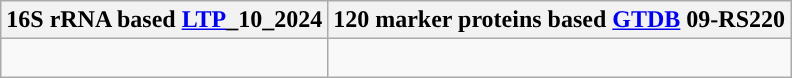<table class="wikitable">
<tr>
<th colspan=1>16S rRNA based <a href='#'>LTP</a>_10_2024</th>
<th colspan=1>120 marker proteins based <a href='#'>GTDB</a> 09-RS220</th>
</tr>
<tr>
<td style="vertical-align:top"><br></td>
<td><br></td>
</tr>
</table>
